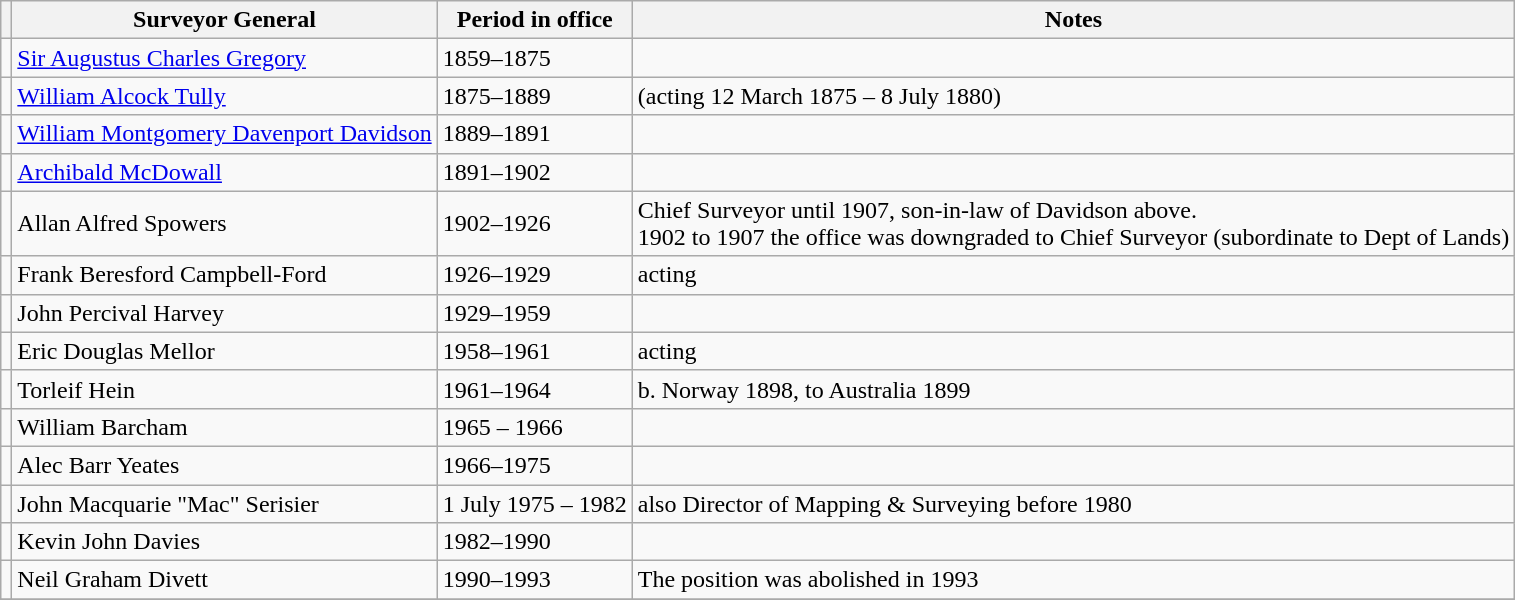<table class="wikitable">
<tr>
<th></th>
<th>Surveyor General</th>
<th>Period in office</th>
<th>Notes</th>
</tr>
<tr>
<td></td>
<td><a href='#'>Sir Augustus Charles Gregory</a></td>
<td>1859–1875</td>
<td></td>
</tr>
<tr>
<td></td>
<td><a href='#'>William Alcock Tully</a></td>
<td>1875–1889</td>
<td>(acting 12 March 1875 – 8 July 1880)</td>
</tr>
<tr>
<td></td>
<td><a href='#'>William Montgomery Davenport Davidson</a></td>
<td>1889–1891</td>
<td></td>
</tr>
<tr>
<td></td>
<td><a href='#'>Archibald McDowall</a></td>
<td>1891–1902</td>
<td></td>
</tr>
<tr>
<td></td>
<td>Allan Alfred Spowers</td>
<td>1902–1926</td>
<td>Chief Surveyor until 1907, son-in-law of Davidson above.<br>1902 to 1907 the office was downgraded to Chief Surveyor (subordinate to Dept of Lands)</td>
</tr>
<tr>
<td></td>
<td>Frank Beresford Campbell-Ford</td>
<td>1926–1929</td>
<td>acting</td>
</tr>
<tr>
<td></td>
<td>John Percival Harvey</td>
<td>1929–1959</td>
<td></td>
</tr>
<tr>
<td></td>
<td>Eric Douglas Mellor</td>
<td>1958–1961</td>
<td>acting</td>
</tr>
<tr>
<td></td>
<td>Torleif Hein</td>
<td>1961–1964</td>
<td>b. Norway 1898, to Australia 1899</td>
</tr>
<tr>
<td></td>
<td>William Barcham</td>
<td>1965 – 1966</td>
<td></td>
</tr>
<tr>
<td></td>
<td>Alec Barr Yeates</td>
<td>1966–1975</td>
<td></td>
</tr>
<tr>
<td></td>
<td>John Macquarie "Mac"  Serisier</td>
<td>1 July 1975 – 1982</td>
<td>also Director of Mapping & Surveying before 1980</td>
</tr>
<tr>
<td></td>
<td>Kevin John Davies</td>
<td>1982–1990</td>
<td></td>
</tr>
<tr>
<td></td>
<td>Neil Graham Divett</td>
<td>1990–1993</td>
<td>The position was abolished in 1993</td>
</tr>
<tr>
</tr>
</table>
